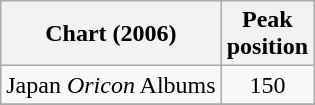<table class="wikitable">
<tr>
<th align="left">Chart (2006)</th>
<th align="center">Peak<br>position</th>
</tr>
<tr>
<td>Japan <em>Oricon</em> Albums</td>
<td align="center">150</td>
</tr>
<tr>
</tr>
</table>
